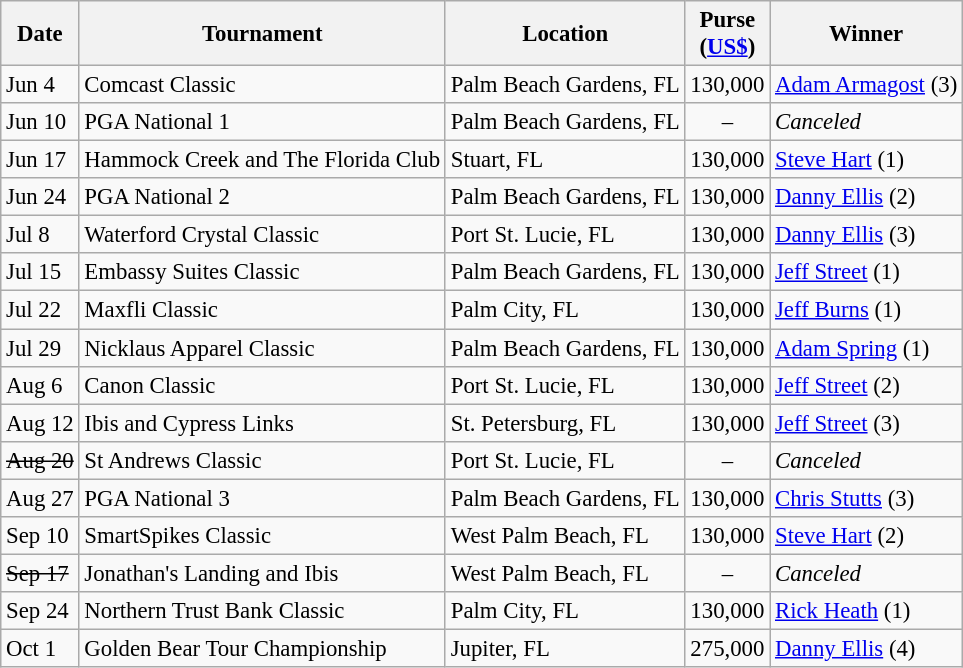<table class="wikitable" style="font-size:95%">
<tr>
<th>Date</th>
<th>Tournament</th>
<th>Location</th>
<th>Purse<br>(<a href='#'>US$</a>)</th>
<th>Winner</th>
</tr>
<tr>
<td>Jun 4</td>
<td>Comcast Classic</td>
<td>Palm Beach Gardens, FL</td>
<td align=right>130,000</td>
<td> <a href='#'>Adam Armagost</a> (3)</td>
</tr>
<tr>
<td>Jun 10</td>
<td>PGA National 1</td>
<td>Palm Beach Gardens, FL</td>
<td align=center>–</td>
<td><em>Canceled</em></td>
</tr>
<tr>
<td>Jun 17</td>
<td>Hammock Creek and The Florida Club</td>
<td>Stuart, FL</td>
<td align=right>130,000</td>
<td> <a href='#'>Steve Hart</a> (1)</td>
</tr>
<tr>
<td>Jun 24</td>
<td>PGA National 2</td>
<td>Palm Beach Gardens, FL</td>
<td align=right>130,000</td>
<td> <a href='#'>Danny Ellis</a> (2)</td>
</tr>
<tr>
<td>Jul 8</td>
<td>Waterford Crystal Classic</td>
<td>Port St. Lucie, FL</td>
<td align=right>130,000</td>
<td> <a href='#'>Danny Ellis</a> (3)</td>
</tr>
<tr>
<td>Jul 15</td>
<td>Embassy Suites Classic</td>
<td>Palm Beach Gardens, FL</td>
<td align=right>130,000</td>
<td> <a href='#'>Jeff Street</a> (1)</td>
</tr>
<tr>
<td>Jul 22</td>
<td>Maxfli Classic</td>
<td>Palm City, FL</td>
<td align=right>130,000</td>
<td> <a href='#'>Jeff Burns</a> (1)</td>
</tr>
<tr>
<td>Jul 29</td>
<td>Nicklaus Apparel Classic</td>
<td>Palm Beach Gardens, FL</td>
<td align=right>130,000</td>
<td> <a href='#'>Adam Spring</a> (1)</td>
</tr>
<tr>
<td>Aug 6</td>
<td>Canon Classic</td>
<td>Port St. Lucie, FL</td>
<td align=right>130,000</td>
<td> <a href='#'>Jeff Street</a> (2)</td>
</tr>
<tr>
<td>Aug 12</td>
<td>Ibis and Cypress Links</td>
<td>St. Petersburg, FL</td>
<td align=right>130,000</td>
<td> <a href='#'>Jeff Street</a> (3)</td>
</tr>
<tr>
<td><s>Aug 20</s></td>
<td>St Andrews Classic</td>
<td>Port St. Lucie, FL</td>
<td align=center>–</td>
<td><em>Canceled</em></td>
</tr>
<tr>
<td>Aug 27</td>
<td>PGA National 3</td>
<td>Palm Beach Gardens, FL</td>
<td align=right>130,000</td>
<td> <a href='#'>Chris Stutts</a> (3)</td>
</tr>
<tr>
<td>Sep 10</td>
<td>SmartSpikes Classic</td>
<td>West Palm Beach, FL</td>
<td align=right>130,000</td>
<td> <a href='#'>Steve Hart</a> (2)</td>
</tr>
<tr>
<td><s>Sep 17</s></td>
<td>Jonathan's Landing and Ibis</td>
<td>West Palm Beach, FL</td>
<td align=center>–</td>
<td><em>Canceled</em></td>
</tr>
<tr>
<td>Sep 24</td>
<td>Northern Trust Bank Classic</td>
<td>Palm City, FL</td>
<td align=right>130,000</td>
<td> <a href='#'>Rick Heath</a> (1)</td>
</tr>
<tr>
<td>Oct 1</td>
<td>Golden Bear Tour Championship</td>
<td>Jupiter, FL</td>
<td align=right>275,000</td>
<td> <a href='#'>Danny Ellis</a> (4)</td>
</tr>
</table>
